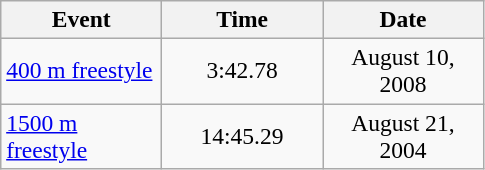<table class="wikitable" style="font-size:98%; text-align:center;">
<tr>
<th width="100">Event</th>
<th width="100">Time</th>
<th width="100">Date</th>
</tr>
<tr>
<td align="left"><a href='#'>400 m freestyle</a></td>
<td>3:42.78</td>
<td>August 10, 2008</td>
</tr>
<tr>
<td align="left"><a href='#'>1500 m freestyle</a></td>
<td>14:45.29</td>
<td>August 21, 2004</td>
</tr>
</table>
